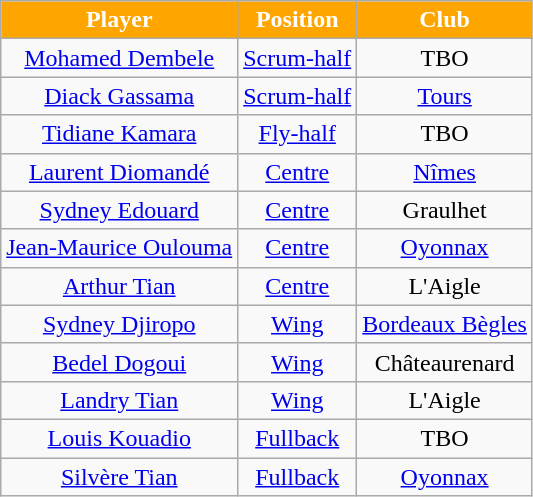<table class="wikitable" style="text-align:center">
<tr>
<th style="background:#FFA500; color:white;">Player</th>
<th style="background:#FFA500; color:white;">Position</th>
<th style="background:#FFA500; color:white;">Club</th>
</tr>
<tr>
<td><a href='#'>Mohamed Dembele</a></td>
<td><a href='#'>Scrum-half</a></td>
<td> TBO</td>
</tr>
<tr>
<td><a href='#'>Diack Gassama</a></td>
<td><a href='#'>Scrum-half</a></td>
<td> <a href='#'>Tours</a></td>
</tr>
<tr>
<td><a href='#'>Tidiane Kamara</a></td>
<td><a href='#'>Fly-half</a></td>
<td> TBO</td>
</tr>
<tr>
<td><a href='#'>Laurent Diomandé</a></td>
<td><a href='#'>Centre</a></td>
<td> <a href='#'>Nîmes</a></td>
</tr>
<tr>
<td><a href='#'>Sydney Edouard</a></td>
<td><a href='#'>Centre</a></td>
<td> Graulhet</td>
</tr>
<tr>
<td><a href='#'>Jean-Maurice Oulouma</a></td>
<td><a href='#'>Centre</a></td>
<td> <a href='#'>Oyonnax</a></td>
</tr>
<tr>
<td><a href='#'>Arthur Tian</a></td>
<td><a href='#'>Centre</a></td>
<td> L'Aigle</td>
</tr>
<tr>
<td><a href='#'>Sydney Djiropo</a></td>
<td><a href='#'>Wing</a></td>
<td> <a href='#'>Bordeaux Bègles</a></td>
</tr>
<tr>
<td><a href='#'>Bedel Dogoui</a></td>
<td><a href='#'>Wing</a></td>
<td> Châteaurenard</td>
</tr>
<tr>
<td><a href='#'>Landry Tian</a></td>
<td><a href='#'>Wing</a></td>
<td> L'Aigle</td>
</tr>
<tr>
<td><a href='#'>Louis Kouadio</a></td>
<td><a href='#'>Fullback</a></td>
<td> TBO</td>
</tr>
<tr>
<td><a href='#'>Silvère Tian</a></td>
<td><a href='#'>Fullback</a></td>
<td> <a href='#'>Oyonnax</a></td>
</tr>
</table>
